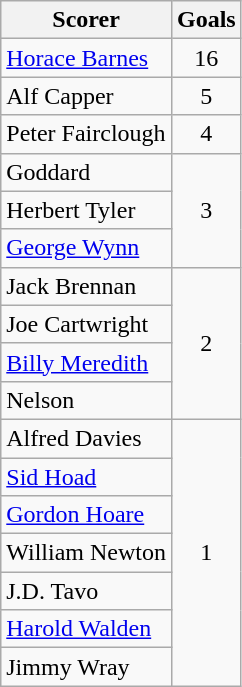<table class="wikitable">
<tr>
<th>Scorer</th>
<th>Goals</th>
</tr>
<tr>
<td> <a href='#'>Horace Barnes</a></td>
<td align=center>16</td>
</tr>
<tr>
<td> Alf Capper</td>
<td align=center>5</td>
</tr>
<tr>
<td>Peter Fairclough</td>
<td align=center>4</td>
</tr>
<tr>
<td>Goddard</td>
<td rowspan="3" align=center>3</td>
</tr>
<tr>
<td>Herbert Tyler</td>
</tr>
<tr>
<td> <a href='#'>George Wynn</a></td>
</tr>
<tr>
<td>Jack Brennan</td>
<td rowspan="4" align=center>2</td>
</tr>
<tr>
<td>Joe Cartwright</td>
</tr>
<tr>
<td> <a href='#'>Billy Meredith</a></td>
</tr>
<tr>
<td>Nelson</td>
</tr>
<tr>
<td>Alfred Davies</td>
<td rowspan="7" align=center>1</td>
</tr>
<tr>
<td> <a href='#'>Sid Hoad</a></td>
</tr>
<tr>
<td> <a href='#'>Gordon Hoare</a></td>
</tr>
<tr>
<td>William Newton</td>
</tr>
<tr>
<td>J.D. Tavo</td>
</tr>
<tr>
<td> <a href='#'>Harold Walden</a></td>
</tr>
<tr>
<td>Jimmy Wray</td>
</tr>
</table>
